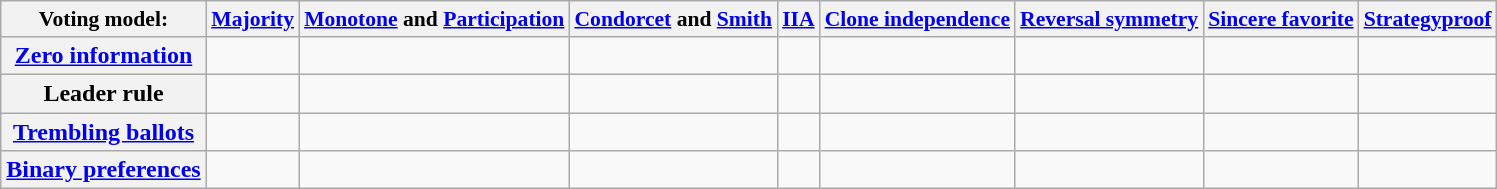<table class="wikitable" style="text-align:center">
<tr style="font-size:90%;">
<th><strong>Voting model:</strong></th>
<th><a href='#'>Majority</a></th>
<th><a href='#'>Monotone</a> and <a href='#'>Participation</a></th>
<th><a href='#'>Condorcet</a> and <a href='#'>Smith</a></th>
<th><a href='#'>IIA</a></th>
<th><a href='#'>Clone independence</a></th>
<th><a href='#'>Reversal symmetry</a></th>
<th><a href='#'>Sincere favorite</a></th>
<th><a href='#'>Strategyproof</a></th>
</tr>
<tr>
<th><a href='#'>Zero information</a></th>
<td></td>
<td></td>
<td></td>
<td></td>
<td></td>
<td></td>
<td></td>
<td></td>
</tr>
<tr>
<th>Leader rule</th>
<td></td>
<td></td>
<td></td>
<td></td>
<td></td>
<td></td>
<td></td>
<td></td>
</tr>
<tr>
<th><a href='#'>Trembling ballots</a></th>
<td></td>
<td></td>
<td></td>
<td></td>
<td></td>
<td></td>
<td></td>
<td></td>
</tr>
<tr>
<th><a href='#'>Binary preferences</a></th>
<td></td>
<td></td>
<td></td>
<td></td>
<td></td>
<td></td>
<td></td>
<td></td>
</tr>
</table>
